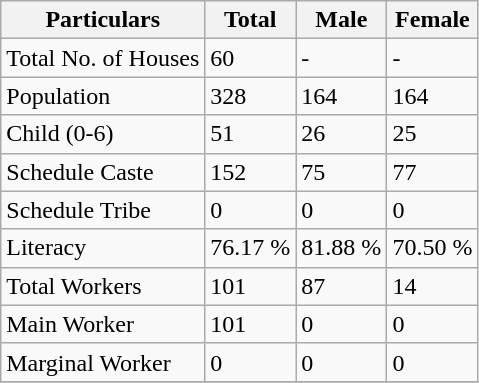<table class="wikitable sortable">
<tr>
<th>Particulars</th>
<th>Total</th>
<th>Male</th>
<th>Female</th>
</tr>
<tr>
<td>Total No. of Houses</td>
<td>60</td>
<td>-</td>
<td>-</td>
</tr>
<tr>
<td>Population</td>
<td>328</td>
<td>164</td>
<td>164</td>
</tr>
<tr>
<td>Child (0-6)</td>
<td>51</td>
<td>26</td>
<td>25</td>
</tr>
<tr>
<td>Schedule Caste</td>
<td>152</td>
<td>75</td>
<td>77</td>
</tr>
<tr>
<td>Schedule Tribe</td>
<td>0</td>
<td>0</td>
<td>0</td>
</tr>
<tr>
<td>Literacy</td>
<td>76.17 %</td>
<td>81.88 %</td>
<td>70.50 %</td>
</tr>
<tr>
<td>Total Workers</td>
<td>101</td>
<td>87</td>
<td>14</td>
</tr>
<tr>
<td>Main Worker</td>
<td>101</td>
<td>0</td>
<td>0</td>
</tr>
<tr>
<td>Marginal Worker</td>
<td>0</td>
<td>0</td>
<td>0</td>
</tr>
<tr>
</tr>
</table>
